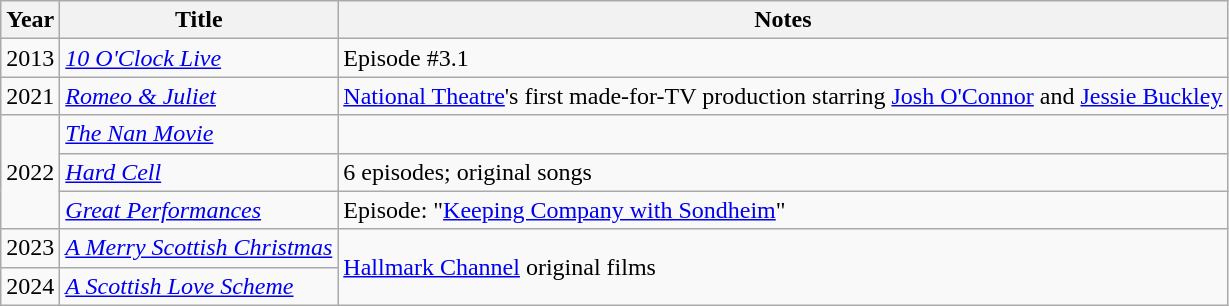<table class="wikitable">
<tr>
<th>Year</th>
<th>Title</th>
<th>Notes</th>
</tr>
<tr>
<td>2013</td>
<td><em><a href='#'>10 O'Clock Live</a></em></td>
<td>Episode #3.1</td>
</tr>
<tr>
<td>2021</td>
<td><em><a href='#'>Romeo & Juliet</a></em></td>
<td><a href='#'>National Theatre</a>'s first made-for-TV production starring <a href='#'>Josh O'Connor</a> and <a href='#'>Jessie Buckley</a></td>
</tr>
<tr>
<td rowspan="3">2022</td>
<td><em><a href='#'>The Nan Movie</a></em></td>
<td></td>
</tr>
<tr>
<td><em><a href='#'>Hard Cell</a></em></td>
<td>6 episodes; original songs</td>
</tr>
<tr>
<td><em><a href='#'>Great Performances</a></em></td>
<td>Episode: "<a href='#'>Keeping Company with Sondheim</a>"</td>
</tr>
<tr>
<td>2023</td>
<td><em><a href='#'>A Merry Scottish Christmas</a></em></td>
<td rowspan="2"><a href='#'>Hallmark Channel</a> original films</td>
</tr>
<tr>
<td>2024</td>
<td><em><a href='#'>A Scottish Love Scheme</a></em></td>
</tr>
</table>
